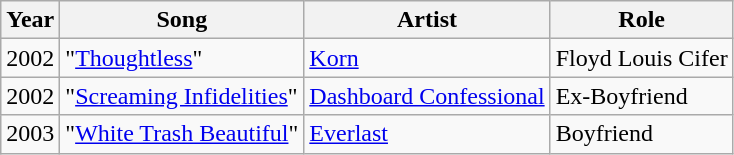<table class="wikitable sortable">
<tr>
<th>Year</th>
<th>Song</th>
<th>Artist</th>
<th>Role</th>
</tr>
<tr>
<td>2002</td>
<td>"<a href='#'>Thoughtless</a>"</td>
<td><a href='#'>Korn</a></td>
<td>Floyd Louis Cifer</td>
</tr>
<tr>
<td>2002</td>
<td>"<a href='#'>Screaming Infidelities</a>"</td>
<td><a href='#'>Dashboard Confessional</a></td>
<td>Ex-Boyfriend</td>
</tr>
<tr>
<td>2003</td>
<td>"<a href='#'>White Trash Beautiful</a>"</td>
<td><a href='#'>Everlast</a></td>
<td>Boyfriend</td>
</tr>
</table>
